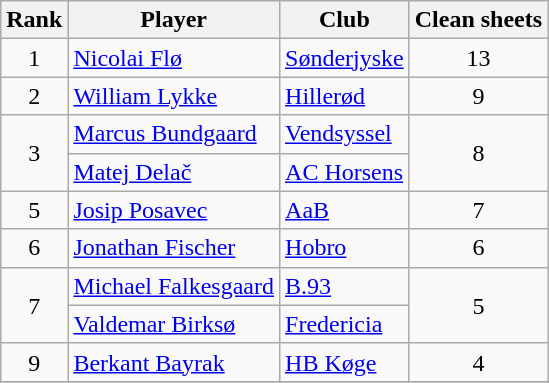<table class="wikitable" style="text-align:center">
<tr>
<th>Rank</th>
<th>Player</th>
<th>Club</th>
<th>Clean sheets</th>
</tr>
<tr>
<td rowspan="1">1</td>
<td align="left"> <a href='#'>Nicolai Flø</a></td>
<td align="left"><a href='#'>Sønderjyske</a></td>
<td rowspan="1">13</td>
</tr>
<tr>
<td rowspan="1">2</td>
<td align="left"> <a href='#'>William Lykke</a></td>
<td align="left"><a href='#'>Hillerød</a></td>
<td rowspan="1">9</td>
</tr>
<tr>
<td rowspan="2">3</td>
<td align="left"> <a href='#'>Marcus Bundgaard</a></td>
<td align="left"><a href='#'>Vendsyssel</a></td>
<td rowspan="2">8</td>
</tr>
<tr>
<td align="left"> <a href='#'>Matej Delač</a></td>
<td align="left"><a href='#'>AC Horsens</a></td>
</tr>
<tr>
<td rowspan="1">5</td>
<td align="left"> <a href='#'>Josip Posavec</a></td>
<td align="left"><a href='#'>AaB</a></td>
<td rowspan="1">7</td>
</tr>
<tr>
<td rowspan="1">6</td>
<td align="left"> <a href='#'>Jonathan Fischer</a></td>
<td align="left"><a href='#'>Hobro</a></td>
<td rowspan="1">6</td>
</tr>
<tr>
<td rowspan="2">7</td>
<td align="left"> <a href='#'>Michael Falkesgaard</a></td>
<td align="left"><a href='#'>B.93</a></td>
<td rowspan="2">5</td>
</tr>
<tr>
<td align="left"> <a href='#'>Valdemar Birksø</a></td>
<td align="left"><a href='#'>Fredericia</a></td>
</tr>
<tr>
<td rowspan="1">9</td>
<td align="left"> <a href='#'>Berkant Bayrak</a></td>
<td align="left"><a href='#'>HB Køge</a></td>
<td rowspan="1">4</td>
</tr>
<tr>
</tr>
</table>
